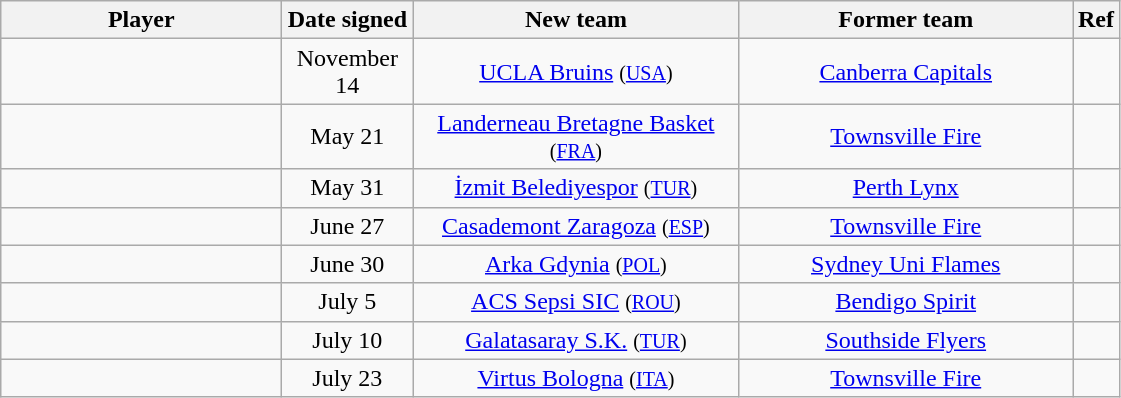<table class="wikitable sortable" style="text-align:center">
<tr>
<th style="width:180px">Player</th>
<th style="width:80px">Date signed</th>
<th style="width:210px">New team</th>
<th style="width:215px">Former team</th>
<th class="unsortable">Ref</th>
</tr>
<tr>
<td align="left"> </td>
<td align="center">November 14</td>
<td align="center"><a href='#'>UCLA Bruins</a> <small>(<a href='#'>USA</a>)</small></td>
<td align="center"><a href='#'>Canberra Capitals</a></td>
<td align="center"></td>
</tr>
<tr>
<td align="left"> </td>
<td align="center">May 21</td>
<td align="center"><a href='#'>Landerneau Bretagne Basket</a> <small>(<a href='#'>FRA</a>)</small></td>
<td align="center"><a href='#'>Townsville Fire</a></td>
<td align="center"></td>
</tr>
<tr>
<td align="left"> </td>
<td align="center">May 31</td>
<td align="center"><a href='#'>İzmit Belediyespor</a> <small>(<a href='#'>TUR</a>)</small></td>
<td align="center"><a href='#'>Perth Lynx</a></td>
<td align="center"></td>
</tr>
<tr>
<td align="left"> </td>
<td align="center">June 27</td>
<td align="center"><a href='#'>Casademont Zaragoza</a> <small>(<a href='#'>ESP</a>)</small></td>
<td align="center"><a href='#'>Townsville Fire</a></td>
<td align="center"></td>
</tr>
<tr>
<td align="left"> </td>
<td align="center">June 30</td>
<td align="center"><a href='#'>Arka Gdynia</a> <small>(<a href='#'>POL</a>)</small></td>
<td align="center"><a href='#'>Sydney Uni Flames</a></td>
<td align="center"></td>
</tr>
<tr>
<td align="left"> </td>
<td align="center">July 5</td>
<td align="center"><a href='#'>ACS Sepsi SIC</a> <small>(<a href='#'>ROU</a>)</small></td>
<td align="center"><a href='#'>Bendigo Spirit</a></td>
<td align="center"></td>
</tr>
<tr>
<td align="left"> </td>
<td align="center">July 10</td>
<td align="center"><a href='#'>Galatasaray S.K.</a> <small>(<a href='#'>TUR</a>)</small></td>
<td align="center"><a href='#'>Southside Flyers</a></td>
<td align="center"></td>
</tr>
<tr>
<td align="left"> </td>
<td align="center">July 23</td>
<td align="center"><a href='#'>Virtus Bologna</a> <small>(<a href='#'>ITA</a>)</small></td>
<td align="center"><a href='#'>Townsville Fire</a></td>
<td align="center"></td>
</tr>
</table>
